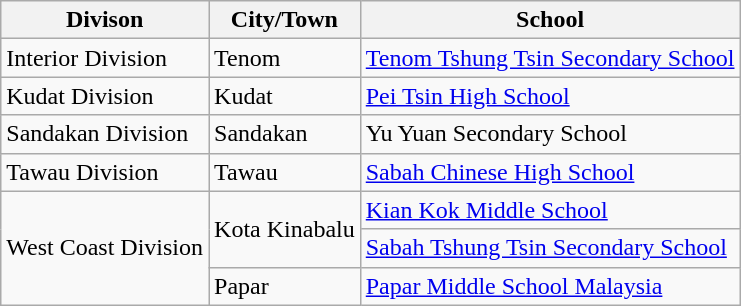<table class="wikitable sortable">
<tr>
<th>Divison</th>
<th>City/Town</th>
<th>School</th>
</tr>
<tr>
<td>Interior Division</td>
<td>Tenom</td>
<td><a href='#'>Tenom Tshung Tsin Secondary School</a></td>
</tr>
<tr>
<td>Kudat Division</td>
<td>Kudat</td>
<td><a href='#'>Pei Tsin High School</a></td>
</tr>
<tr>
<td>Sandakan Division</td>
<td>Sandakan</td>
<td>Yu Yuan Secondary School</td>
</tr>
<tr>
<td>Tawau Division</td>
<td>Tawau</td>
<td><a href='#'>Sabah Chinese High School</a></td>
</tr>
<tr>
<td rowspan=3>West Coast Division</td>
<td rowspan=2>Kota Kinabalu</td>
<td><a href='#'>Kian Kok Middle School</a></td>
</tr>
<tr>
<td><a href='#'>Sabah Tshung Tsin Secondary School</a></td>
</tr>
<tr>
<td>Papar</td>
<td><a href='#'>Papar Middle School Malaysia</a></td>
</tr>
</table>
